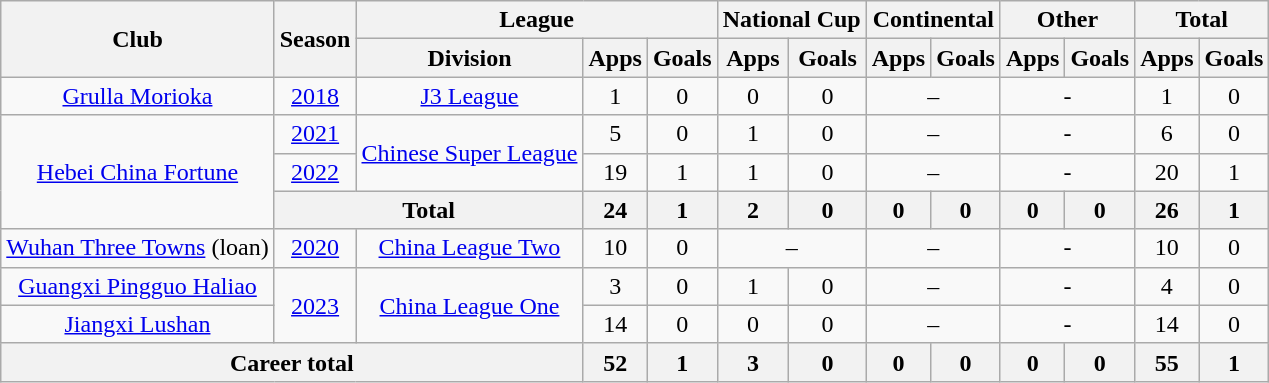<table class="wikitable" style="text-align: center">
<tr>
<th rowspan="2">Club</th>
<th rowspan="2">Season</th>
<th colspan="3">League</th>
<th colspan="2">National Cup</th>
<th colspan="2">Continental</th>
<th colspan="2">Other</th>
<th colspan="2">Total</th>
</tr>
<tr>
<th>Division</th>
<th>Apps</th>
<th>Goals</th>
<th>Apps</th>
<th>Goals</th>
<th>Apps</th>
<th>Goals</th>
<th>Apps</th>
<th>Goals</th>
<th>Apps</th>
<th>Goals</th>
</tr>
<tr>
<td><a href='#'>Grulla Morioka</a></td>
<td><a href='#'>2018</a></td>
<td><a href='#'>J3 League</a></td>
<td>1</td>
<td>0</td>
<td>0</td>
<td>0</td>
<td colspan="2">–</td>
<td colspan="2">-</td>
<td>1</td>
<td>0</td>
</tr>
<tr>
<td rowspan="3"><a href='#'>Hebei China Fortune</a></td>
<td><a href='#'>2021</a></td>
<td rowspan="2"><a href='#'>Chinese Super League</a></td>
<td>5</td>
<td>0</td>
<td>1</td>
<td>0</td>
<td colspan="2">–</td>
<td colspan="2">-</td>
<td>6</td>
<td>0</td>
</tr>
<tr>
<td><a href='#'>2022</a></td>
<td>19</td>
<td>1</td>
<td>1</td>
<td>0</td>
<td colspan="2">–</td>
<td colspan="2">-</td>
<td>20</td>
<td>1</td>
</tr>
<tr>
<th colspan=2>Total</th>
<th>24</th>
<th>1</th>
<th>2</th>
<th>0</th>
<th>0</th>
<th>0</th>
<th>0</th>
<th>0</th>
<th>26</th>
<th>1</th>
</tr>
<tr>
<td><a href='#'>Wuhan Three Towns</a> (loan)</td>
<td><a href='#'>2020</a></td>
<td><a href='#'>China League Two</a></td>
<td>10</td>
<td>0</td>
<td colspan="2">–</td>
<td colspan="2">–</td>
<td colspan="2">-</td>
<td>10</td>
<td>0</td>
</tr>
<tr>
<td><a href='#'>Guangxi Pingguo Haliao</a></td>
<td rowspan="2"><a href='#'>2023</a></td>
<td rowspan="2"><a href='#'>China League One</a></td>
<td>3</td>
<td>0</td>
<td>1</td>
<td>0</td>
<td colspan="2">–</td>
<td colspan="2">-</td>
<td>4</td>
<td>0</td>
</tr>
<tr>
<td><a href='#'>Jiangxi Lushan</a></td>
<td>14</td>
<td>0</td>
<td>0</td>
<td>0</td>
<td colspan="2">–</td>
<td colspan="2">-</td>
<td>14</td>
<td>0</td>
</tr>
<tr>
<th colspan=3>Career total</th>
<th>52</th>
<th>1</th>
<th>3</th>
<th>0</th>
<th>0</th>
<th>0</th>
<th>0</th>
<th>0</th>
<th>55</th>
<th>1</th>
</tr>
</table>
